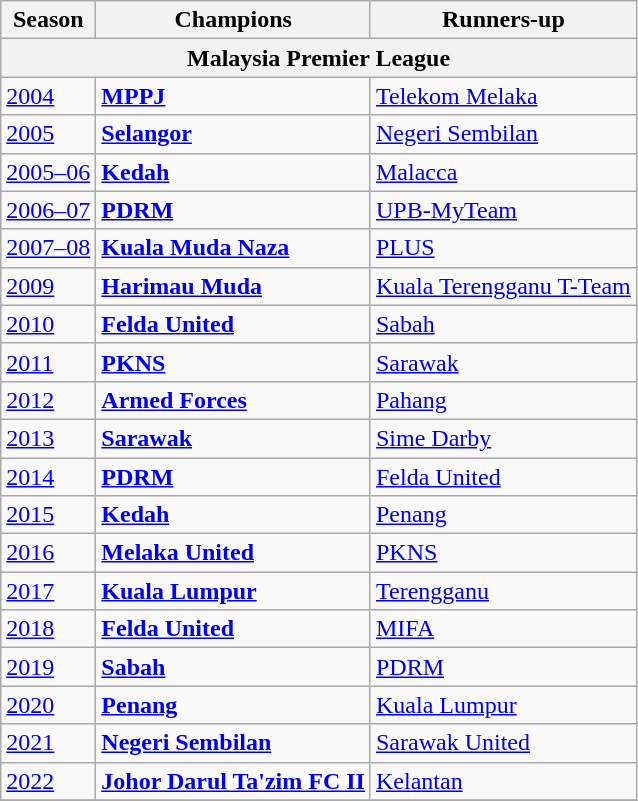<table class="wikitable sortable">
<tr>
<th>Season</th>
<th>Champions</th>
<th>Runners-up</th>
</tr>
<tr>
<th colspan=3>Malaysia Premier League</th>
</tr>
<tr>
<td><a href='#'>2004</a></td>
<td><strong><a href='#'>MPPJ</a></strong></td>
<td><a href='#'>Telekom Melaka</a></td>
</tr>
<tr>
<td><a href='#'>2005</a></td>
<td><strong><a href='#'>Selangor</a></strong></td>
<td><a href='#'>Negeri Sembilan</a></td>
</tr>
<tr>
<td><a href='#'>2005–06</a></td>
<td><strong><a href='#'>Kedah</a></strong></td>
<td><a href='#'>Malacca</a></td>
</tr>
<tr>
<td><a href='#'>2006–07</a></td>
<td><strong><a href='#'>PDRM</a></strong></td>
<td><a href='#'>UPB-MyTeam</a></td>
</tr>
<tr>
<td><a href='#'>2007–08</a></td>
<td><strong><a href='#'>Kuala Muda Naza</a></strong></td>
<td><a href='#'>PLUS</a></td>
</tr>
<tr>
<td><a href='#'>2009</a></td>
<td><strong><a href='#'>Harimau Muda</a></strong></td>
<td><a href='#'>Kuala Terengganu T-Team</a></td>
</tr>
<tr>
<td><a href='#'>2010</a></td>
<td><strong><a href='#'>Felda United</a></strong></td>
<td><a href='#'>Sabah</a></td>
</tr>
<tr>
<td><a href='#'>2011</a></td>
<td><strong><a href='#'>PKNS</a></strong></td>
<td><a href='#'>Sarawak</a></td>
</tr>
<tr>
<td><a href='#'>2012</a></td>
<td><strong><a href='#'>Armed Forces</a></strong></td>
<td><a href='#'>Pahang</a></td>
</tr>
<tr>
<td><a href='#'>2013</a></td>
<td><strong><a href='#'>Sarawak</a></strong></td>
<td><a href='#'>Sime Darby</a></td>
</tr>
<tr>
<td><a href='#'>2014</a></td>
<td><strong><a href='#'>PDRM</a></strong></td>
<td><a href='#'>Felda United</a></td>
</tr>
<tr>
<td><a href='#'>2015</a></td>
<td><strong><a href='#'>Kedah</a></strong></td>
<td><a href='#'>Penang</a></td>
</tr>
<tr>
<td><a href='#'>2016</a></td>
<td><strong><a href='#'>Melaka United</a></strong></td>
<td><a href='#'>PKNS</a></td>
</tr>
<tr>
<td><a href='#'>2017</a></td>
<td><strong><a href='#'>Kuala Lumpur</a></strong></td>
<td><a href='#'>Terengganu</a></td>
</tr>
<tr>
<td><a href='#'>2018</a></td>
<td><strong><a href='#'>Felda United</a></strong></td>
<td><a href='#'>MIFA</a></td>
</tr>
<tr>
<td><a href='#'>2019</a></td>
<td><strong><a href='#'>Sabah</a></strong></td>
<td><a href='#'>PDRM</a></td>
</tr>
<tr>
<td><a href='#'>2020</a></td>
<td><strong><a href='#'>Penang</a></strong></td>
<td><a href='#'>Kuala Lumpur</a></td>
</tr>
<tr>
<td><a href='#'>2021</a></td>
<td><strong><a href='#'>Negeri Sembilan</a></strong></td>
<td><a href='#'>Sarawak United</a></td>
</tr>
<tr>
<td><a href='#'>2022</a></td>
<td><strong><a href='#'>Johor Darul Ta'zim FC II</a></strong></td>
<td><a href='#'>Kelantan</a></td>
</tr>
<tr>
</tr>
</table>
